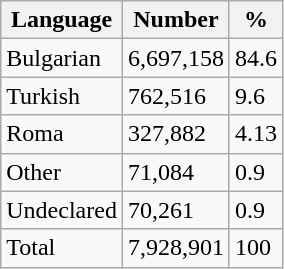<table class="wikitable">
<tr>
<th>Language</th>
<th>Number</th>
<th>%</th>
</tr>
<tr>
<td>Bulgarian</td>
<td>6,697,158</td>
<td>84.6</td>
</tr>
<tr>
<td>Turkish</td>
<td>762,516</td>
<td>9.6</td>
</tr>
<tr>
<td>Roma</td>
<td>327,882</td>
<td>4.13</td>
</tr>
<tr>
<td>Other</td>
<td>71,084</td>
<td>0.9</td>
</tr>
<tr>
<td>Undeclared</td>
<td>70,261</td>
<td>0.9</td>
</tr>
<tr>
<td>Total</td>
<td>7,928,901</td>
<td>100</td>
</tr>
</table>
